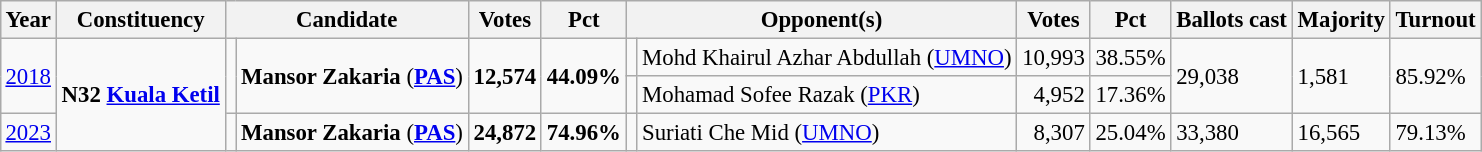<table class="wikitable" style="margin:0.5em ; font-size:95%">
<tr>
<th>Year</th>
<th>Constituency</th>
<th colspan=2>Candidate</th>
<th>Votes</th>
<th>Pct</th>
<th colspan=2>Opponent(s)</th>
<th>Votes</th>
<th>Pct</th>
<th>Ballots cast</th>
<th>Majority</th>
<th>Turnout</th>
</tr>
<tr>
<td rowspan=2><a href='#'>2018</a></td>
<td rowspan=3><strong>N32 <a href='#'>Kuala Ketil</a></strong></td>
<td rowspan=2 ></td>
<td rowspan=2><strong>Mansor Zakaria</strong> (<a href='#'><strong>PAS</strong></a>)</td>
<td rowspan=2 style="text-align:right;"><strong>12,574</strong></td>
<td rowspan=2><strong>44.09%</strong></td>
<td></td>
<td>Mohd Khairul Azhar Abdullah (<a href='#'>UMNO</a>)</td>
<td style="text-align:right;">10,993</td>
<td>38.55%</td>
<td rowspan=2>29,038</td>
<td rowspan=2>1,581</td>
<td rowspan=2>85.92%</td>
</tr>
<tr>
<td></td>
<td>Mohamad Sofee Razak (<a href='#'>PKR</a>)</td>
<td style="text-align:right;">4,952</td>
<td>17.36%</td>
</tr>
<tr>
<td><a href='#'>2023</a></td>
<td bgcolor=></td>
<td><strong>Mansor Zakaria</strong> (<a href='#'><strong>PAS</strong></a>)</td>
<td style="text-align:right;"><strong>24,872</strong></td>
<td><strong>74.96%</strong></td>
<td></td>
<td>Suriati Che Mid (<a href='#'>UMNO</a>)</td>
<td style="text-align:right;">8,307</td>
<td>25.04%</td>
<td>33,380</td>
<td>16,565</td>
<td>79.13%</td>
</tr>
</table>
